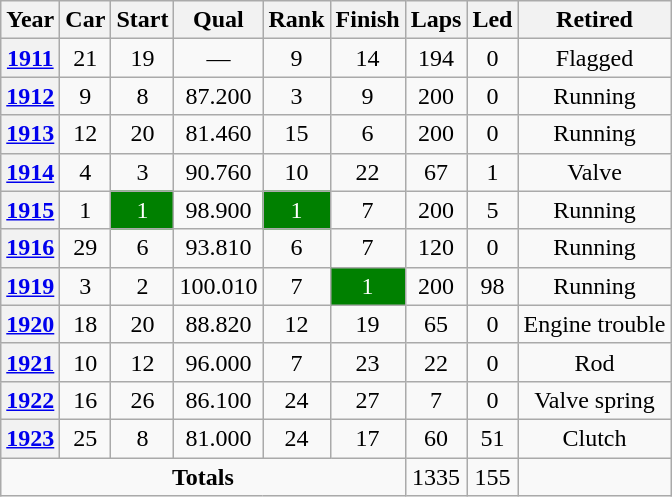<table class="wikitable" style="text-align:center">
<tr>
<th>Year</th>
<th>Car</th>
<th>Start</th>
<th>Qual</th>
<th>Rank</th>
<th>Finish</th>
<th>Laps</th>
<th>Led</th>
<th>Retired</th>
</tr>
<tr>
<th><a href='#'>1911</a></th>
<td>21</td>
<td>19</td>
<td>—</td>
<td>9</td>
<td>14</td>
<td>194</td>
<td>0</td>
<td>Flagged</td>
</tr>
<tr>
<th><a href='#'>1912</a></th>
<td>9</td>
<td>8</td>
<td>87.200</td>
<td>3</td>
<td>9</td>
<td>200</td>
<td>0</td>
<td>Running</td>
</tr>
<tr>
<th><a href='#'>1913</a></th>
<td>12</td>
<td>20</td>
<td>81.460</td>
<td>15</td>
<td>6</td>
<td>200</td>
<td>0</td>
<td>Running</td>
</tr>
<tr>
<th><a href='#'>1914</a></th>
<td>4</td>
<td>3</td>
<td>90.760</td>
<td>10</td>
<td>22</td>
<td>67</td>
<td>1</td>
<td>Valve</td>
</tr>
<tr>
<th><a href='#'>1915</a></th>
<td>1</td>
<td style="background:green;color:white">1</td>
<td>98.900</td>
<td style="background:green;color:white">1</td>
<td>7</td>
<td>200</td>
<td>5</td>
<td>Running</td>
</tr>
<tr>
<th><a href='#'>1916</a></th>
<td>29</td>
<td>6</td>
<td>93.810</td>
<td>6</td>
<td>7</td>
<td>120</td>
<td>0</td>
<td>Running</td>
</tr>
<tr>
<th><a href='#'>1919</a></th>
<td>3</td>
<td>2</td>
<td>100.010</td>
<td>7</td>
<td style="background:green;color:white">1</td>
<td>200</td>
<td>98</td>
<td>Running</td>
</tr>
<tr>
<th><a href='#'>1920</a></th>
<td>18</td>
<td>20</td>
<td>88.820</td>
<td>12</td>
<td>19</td>
<td>65</td>
<td>0</td>
<td>Engine trouble</td>
</tr>
<tr>
<th><a href='#'>1921</a></th>
<td>10</td>
<td>12</td>
<td>96.000</td>
<td>7</td>
<td>23</td>
<td>22</td>
<td>0</td>
<td>Rod</td>
</tr>
<tr>
<th><a href='#'>1922</a></th>
<td>16</td>
<td>26</td>
<td>86.100</td>
<td>24</td>
<td>27</td>
<td>7</td>
<td>0</td>
<td>Valve spring</td>
</tr>
<tr>
<th><a href='#'>1923</a></th>
<td>25</td>
<td>8</td>
<td>81.000</td>
<td>24</td>
<td>17</td>
<td>60</td>
<td>51</td>
<td>Clutch</td>
</tr>
<tr>
<td colspan=6><strong>Totals</strong></td>
<td>1335</td>
<td>155</td>
<td></td>
</tr>
</table>
